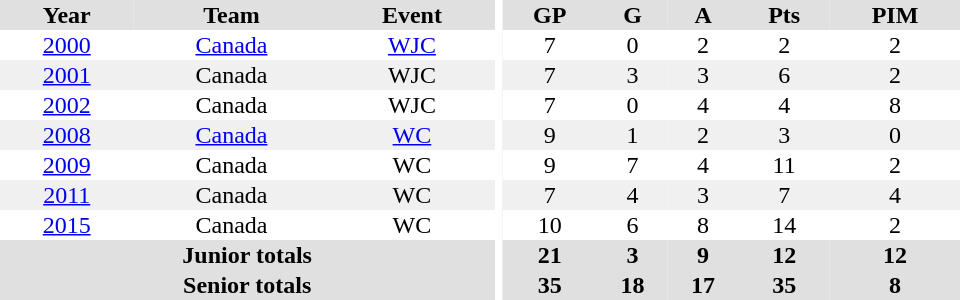<table border="0" cellpadding="1" cellspacing="0" ID="Table3" style="text-align:center; width:40em">
<tr bgcolor="#e0e0e0">
<th>Year</th>
<th>Team</th>
<th>Event</th>
<th rowspan="102" bgcolor="#ffffff"></th>
<th>GP</th>
<th>G</th>
<th>A</th>
<th>Pts</th>
<th>PIM</th>
</tr>
<tr>
<td><a href='#'>2000</a></td>
<td><a href='#'>Canada</a></td>
<td><a href='#'>WJC</a></td>
<td>7</td>
<td>0</td>
<td>2</td>
<td>2</td>
<td>2</td>
</tr>
<tr bgcolor="#f0f0f0">
<td><a href='#'>2001</a></td>
<td>Canada</td>
<td>WJC</td>
<td>7</td>
<td>3</td>
<td>3</td>
<td>6</td>
<td>2</td>
</tr>
<tr>
<td><a href='#'>2002</a></td>
<td>Canada</td>
<td>WJC</td>
<td>7</td>
<td>0</td>
<td>4</td>
<td>4</td>
<td>8</td>
</tr>
<tr bgcolor="#f0f0f0">
<td><a href='#'>2008</a></td>
<td><a href='#'>Canada</a></td>
<td><a href='#'>WC</a></td>
<td>9</td>
<td>1</td>
<td>2</td>
<td>3</td>
<td>0</td>
</tr>
<tr>
<td><a href='#'>2009</a></td>
<td>Canada</td>
<td>WC</td>
<td>9</td>
<td>7</td>
<td>4</td>
<td>11</td>
<td>2</td>
</tr>
<tr bgcolor="#f0f0f0">
<td><a href='#'>2011</a></td>
<td>Canada</td>
<td>WC</td>
<td>7</td>
<td>4</td>
<td>3</td>
<td>7</td>
<td>4</td>
</tr>
<tr>
<td><a href='#'>2015</a></td>
<td>Canada</td>
<td>WC</td>
<td>10</td>
<td>6</td>
<td>8</td>
<td>14</td>
<td>2</td>
</tr>
<tr bgcolor="#e0e0e0">
<th colspan="3">Junior totals</th>
<th>21</th>
<th>3</th>
<th>9</th>
<th>12</th>
<th>12</th>
</tr>
<tr bgcolor="#e0e0e0">
<th colspan="3">Senior totals</th>
<th>35</th>
<th>18</th>
<th>17</th>
<th>35</th>
<th>8</th>
</tr>
</table>
